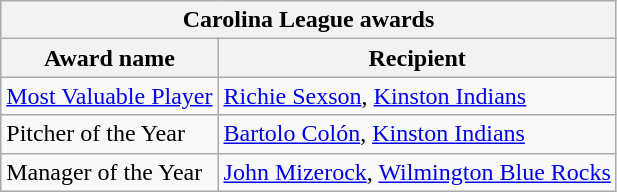<table class="wikitable">
<tr>
<th colspan="2">Carolina League awards</th>
</tr>
<tr>
<th>Award name</th>
<th>Recipient</th>
</tr>
<tr>
<td><a href='#'>Most Valuable Player</a></td>
<td><a href='#'>Richie Sexson</a>, <a href='#'>Kinston Indians</a></td>
</tr>
<tr>
<td>Pitcher of the Year</td>
<td><a href='#'>Bartolo Colón</a>, <a href='#'>Kinston Indians</a></td>
</tr>
<tr>
<td>Manager of the Year</td>
<td><a href='#'>John Mizerock</a>, <a href='#'>Wilmington Blue Rocks</a></td>
</tr>
</table>
